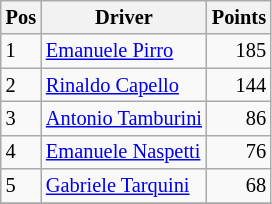<table class="wikitable" style="font-size: 85%;">
<tr>
<th>Pos</th>
<th>Driver</th>
<th>Points</th>
</tr>
<tr>
<td>1</td>
<td> <a href='#'>Emanuele Pirro</a></td>
<td align="right">185</td>
</tr>
<tr>
<td>2</td>
<td> <a href='#'>Rinaldo Capello</a></td>
<td align="right">144</td>
</tr>
<tr>
<td>3</td>
<td> <a href='#'>Antonio Tamburini</a></td>
<td align="right">86</td>
</tr>
<tr>
<td>4</td>
<td> <a href='#'>Emanuele Naspetti</a></td>
<td align="right">76</td>
</tr>
<tr>
<td>5</td>
<td> <a href='#'>Gabriele Tarquini</a></td>
<td align="right">68</td>
</tr>
<tr>
</tr>
</table>
